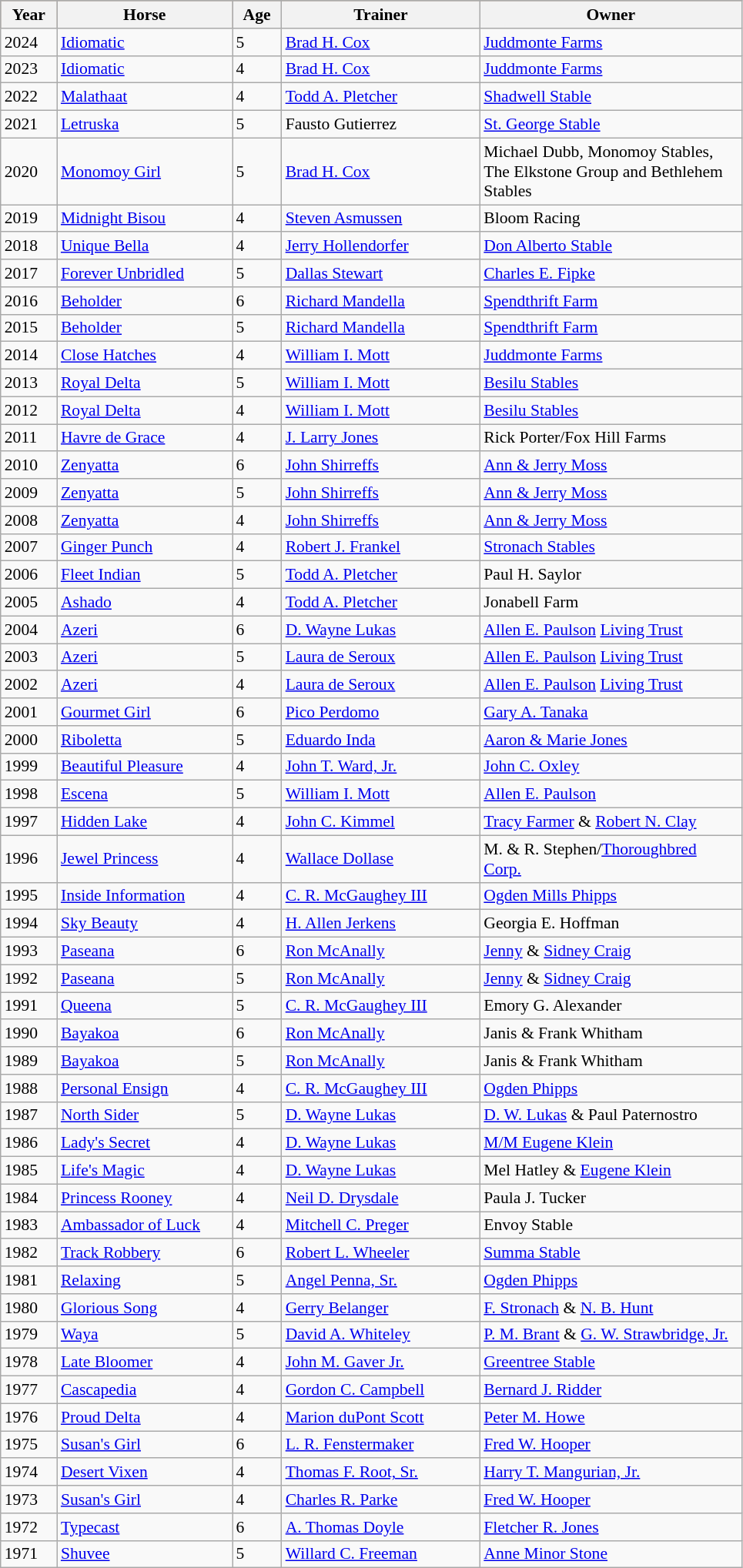<table class = "wikitable sortable" | border="1" cellpadding="0" style="border-collapse: collapse; font-size:90%">
<tr style="background:#987654; text-align:center;">
<th style="width:42px;"><strong>Year</strong><br></th>
<th style="width:145px;"><strong>Horse</strong><br></th>
<th style="width:36px;"><strong>Age</strong></th>
<th style="width:165px;"><strong>Trainer</strong><br></th>
<th style="width:220px;"><strong>Owner</strong><br></th>
</tr>
<tr>
<td>2024</td>
<td><a href='#'>Idiomatic</a></td>
<td>5</td>
<td><a href='#'>Brad H. Cox</a></td>
<td><a href='#'>Juddmonte Farms</a></td>
</tr>
<tr>
<td>2023</td>
<td><a href='#'>Idiomatic</a></td>
<td>4</td>
<td><a href='#'>Brad H. Cox</a></td>
<td><a href='#'>Juddmonte Farms</a></td>
</tr>
<tr>
<td>2022</td>
<td><a href='#'>Malathaat</a></td>
<td>4</td>
<td><a href='#'>Todd A. Pletcher</a></td>
<td><a href='#'>Shadwell Stable</a></td>
</tr>
<tr>
<td>2021</td>
<td><a href='#'>Letruska</a></td>
<td>5</td>
<td>Fausto Gutierrez</td>
<td><a href='#'>St. George Stable</a></td>
</tr>
<tr>
<td>2020</td>
<td><a href='#'>Monomoy Girl</a></td>
<td>5</td>
<td><a href='#'>Brad H. Cox</a></td>
<td>Michael Dubb, Monomoy Stables, The Elkstone Group and Bethlehem Stables</td>
</tr>
<tr>
<td>2019</td>
<td><a href='#'>Midnight Bisou</a></td>
<td>4</td>
<td><a href='#'>Steven Asmussen</a></td>
<td>Bloom Racing</td>
</tr>
<tr>
<td>2018</td>
<td><a href='#'>Unique Bella</a></td>
<td>4</td>
<td><a href='#'>Jerry Hollendorfer</a></td>
<td><a href='#'>Don Alberto Stable</a></td>
</tr>
<tr>
<td>2017</td>
<td><a href='#'>Forever Unbridled</a></td>
<td>5</td>
<td><a href='#'>Dallas Stewart</a></td>
<td><a href='#'>Charles E. Fipke</a></td>
</tr>
<tr>
<td>2016</td>
<td><a href='#'>Beholder</a></td>
<td>6</td>
<td><a href='#'>Richard Mandella</a></td>
<td><a href='#'>Spendthrift Farm</a></td>
</tr>
<tr>
<td>2015</td>
<td><a href='#'>Beholder</a></td>
<td>5</td>
<td><a href='#'>Richard Mandella</a></td>
<td><a href='#'>Spendthrift Farm</a></td>
</tr>
<tr>
<td>2014</td>
<td><a href='#'>Close Hatches</a></td>
<td>4</td>
<td><a href='#'>William I. Mott</a></td>
<td><a href='#'>Juddmonte Farms</a></td>
</tr>
<tr>
<td>2013</td>
<td><a href='#'>Royal Delta</a></td>
<td>5</td>
<td><a href='#'>William I. Mott</a></td>
<td><a href='#'>Besilu Stables</a></td>
</tr>
<tr>
<td>2012</td>
<td><a href='#'>Royal Delta</a></td>
<td>4</td>
<td><a href='#'>William I. Mott</a></td>
<td><a href='#'>Besilu Stables</a></td>
</tr>
<tr>
<td>2011</td>
<td><a href='#'>Havre de Grace</a></td>
<td>4</td>
<td><a href='#'>J. Larry Jones</a></td>
<td>Rick Porter/Fox Hill Farms</td>
</tr>
<tr>
<td>2010</td>
<td><a href='#'>Zenyatta</a></td>
<td>6</td>
<td><a href='#'>John Shirreffs</a></td>
<td><a href='#'>Ann & Jerry Moss</a></td>
</tr>
<tr>
<td>2009</td>
<td><a href='#'>Zenyatta</a></td>
<td>5</td>
<td><a href='#'>John Shirreffs</a></td>
<td><a href='#'>Ann & Jerry Moss</a></td>
</tr>
<tr>
<td>2008</td>
<td><a href='#'>Zenyatta</a></td>
<td>4</td>
<td><a href='#'>John Shirreffs</a></td>
<td><a href='#'>Ann & Jerry Moss</a></td>
</tr>
<tr>
<td>2007</td>
<td><a href='#'>Ginger Punch</a></td>
<td>4</td>
<td><a href='#'>Robert J. Frankel</a></td>
<td><a href='#'>Stronach Stables</a></td>
</tr>
<tr>
<td>2006</td>
<td><a href='#'>Fleet Indian</a></td>
<td>5</td>
<td><a href='#'>Todd A. Pletcher</a></td>
<td>Paul H. Saylor</td>
</tr>
<tr>
<td>2005</td>
<td><a href='#'>Ashado</a></td>
<td>4</td>
<td><a href='#'>Todd A. Pletcher</a></td>
<td>Jonabell Farm</td>
</tr>
<tr>
<td>2004</td>
<td><a href='#'>Azeri</a></td>
<td>6</td>
<td><a href='#'>D. Wayne Lukas</a></td>
<td><a href='#'>Allen E. Paulson</a> <a href='#'>Living Trust</a></td>
</tr>
<tr>
<td>2003</td>
<td><a href='#'>Azeri</a></td>
<td>5</td>
<td><a href='#'>Laura de Seroux</a></td>
<td><a href='#'>Allen E. Paulson</a> <a href='#'>Living Trust</a></td>
</tr>
<tr>
<td>2002</td>
<td><a href='#'>Azeri</a></td>
<td>4</td>
<td><a href='#'>Laura de Seroux</a></td>
<td><a href='#'>Allen E. Paulson</a> <a href='#'>Living Trust</a></td>
</tr>
<tr>
<td>2001</td>
<td><a href='#'>Gourmet Girl</a></td>
<td>6</td>
<td><a href='#'>Pico Perdomo</a></td>
<td><a href='#'>Gary A. Tanaka</a></td>
</tr>
<tr>
<td>2000</td>
<td><a href='#'>Riboletta</a></td>
<td>5</td>
<td><a href='#'>Eduardo Inda</a></td>
<td><a href='#'>Aaron & Marie Jones</a></td>
</tr>
<tr>
<td>1999</td>
<td><a href='#'>Beautiful Pleasure</a></td>
<td>4</td>
<td><a href='#'>John T. Ward, Jr.</a></td>
<td><a href='#'>John C. Oxley</a></td>
</tr>
<tr>
<td>1998</td>
<td><a href='#'>Escena</a></td>
<td>5</td>
<td><a href='#'>William I. Mott</a></td>
<td><a href='#'>Allen E. Paulson</a></td>
</tr>
<tr>
<td>1997</td>
<td><a href='#'>Hidden Lake</a></td>
<td>4</td>
<td><a href='#'>John C. Kimmel</a></td>
<td><a href='#'>Tracy Farmer</a> & <a href='#'>Robert N. Clay</a></td>
</tr>
<tr>
<td>1996</td>
<td><a href='#'>Jewel Princess</a></td>
<td>4</td>
<td><a href='#'>Wallace Dollase</a></td>
<td>M. & R. Stephen/<a href='#'>Thoroughbred Corp.</a></td>
</tr>
<tr>
<td>1995</td>
<td><a href='#'>Inside Information</a></td>
<td>4</td>
<td><a href='#'>C. R. McGaughey III</a></td>
<td><a href='#'>Ogden Mills Phipps</a></td>
</tr>
<tr>
<td>1994</td>
<td><a href='#'>Sky Beauty</a></td>
<td>4</td>
<td><a href='#'>H. Allen Jerkens</a></td>
<td>Georgia E. Hoffman</td>
</tr>
<tr>
<td>1993</td>
<td><a href='#'>Paseana</a></td>
<td>6</td>
<td><a href='#'>Ron McAnally</a></td>
<td><a href='#'>Jenny</a> & <a href='#'>Sidney Craig</a></td>
</tr>
<tr>
<td>1992</td>
<td><a href='#'>Paseana</a></td>
<td>5</td>
<td><a href='#'>Ron McAnally</a></td>
<td><a href='#'>Jenny</a> & <a href='#'>Sidney Craig</a></td>
</tr>
<tr>
<td>1991</td>
<td><a href='#'>Queena</a></td>
<td>5</td>
<td><a href='#'>C. R. McGaughey III</a></td>
<td>Emory G. Alexander</td>
</tr>
<tr>
<td>1990</td>
<td><a href='#'>Bayakoa</a></td>
<td>6</td>
<td><a href='#'>Ron McAnally</a></td>
<td>Janis & Frank Whitham</td>
</tr>
<tr>
<td>1989</td>
<td><a href='#'>Bayakoa</a></td>
<td>5</td>
<td><a href='#'>Ron McAnally</a></td>
<td>Janis & Frank Whitham</td>
</tr>
<tr>
<td>1988</td>
<td><a href='#'>Personal Ensign</a></td>
<td>4</td>
<td><a href='#'>C. R. McGaughey III</a></td>
<td><a href='#'>Ogden Phipps</a></td>
</tr>
<tr>
<td>1987</td>
<td><a href='#'>North Sider</a></td>
<td>5</td>
<td><a href='#'>D. Wayne Lukas</a></td>
<td><a href='#'>D. W. Lukas</a> & Paul Paternostro</td>
</tr>
<tr>
<td>1986</td>
<td><a href='#'>Lady's Secret</a></td>
<td>4</td>
<td><a href='#'>D. Wayne Lukas</a></td>
<td><a href='#'>M/M Eugene Klein</a></td>
</tr>
<tr>
<td>1985</td>
<td><a href='#'>Life's Magic</a></td>
<td>4</td>
<td><a href='#'>D. Wayne Lukas</a></td>
<td>Mel Hatley & <a href='#'>Eugene Klein</a></td>
</tr>
<tr>
<td>1984</td>
<td><a href='#'>Princess Rooney</a></td>
<td>4</td>
<td><a href='#'>Neil D. Drysdale</a></td>
<td>Paula J. Tucker</td>
</tr>
<tr>
<td>1983</td>
<td><a href='#'>Ambassador of Luck</a></td>
<td>4</td>
<td><a href='#'>Mitchell C. Preger</a></td>
<td>Envoy Stable</td>
</tr>
<tr>
<td>1982</td>
<td><a href='#'>Track Robbery</a></td>
<td>6</td>
<td><a href='#'>Robert L. Wheeler</a></td>
<td><a href='#'>Summa Stable</a></td>
</tr>
<tr>
<td>1981</td>
<td><a href='#'>Relaxing</a></td>
<td>5</td>
<td><a href='#'>Angel Penna, Sr.</a></td>
<td><a href='#'>Ogden Phipps</a></td>
</tr>
<tr>
<td>1980</td>
<td><a href='#'>Glorious Song</a></td>
<td>4</td>
<td><a href='#'>Gerry Belanger</a></td>
<td><a href='#'>F. Stronach</a> & <a href='#'>N. B. Hunt</a></td>
</tr>
<tr>
<td>1979</td>
<td><a href='#'>Waya</a></td>
<td>5</td>
<td><a href='#'>David A. Whiteley</a></td>
<td><a href='#'>P. M. Brant</a> & <a href='#'>G. W. Strawbridge, Jr.</a></td>
</tr>
<tr>
<td>1978</td>
<td><a href='#'>Late Bloomer</a></td>
<td>4</td>
<td><a href='#'>John M. Gaver Jr.</a></td>
<td><a href='#'>Greentree Stable</a></td>
</tr>
<tr>
<td>1977</td>
<td><a href='#'>Cascapedia</a></td>
<td>4</td>
<td><a href='#'>Gordon C. Campbell</a></td>
<td><a href='#'>Bernard J. Ridder</a></td>
</tr>
<tr>
<td>1976</td>
<td><a href='#'>Proud Delta</a></td>
<td>4</td>
<td><a href='#'>Marion duPont Scott</a></td>
<td><a href='#'>Peter M. Howe</a></td>
</tr>
<tr>
<td>1975</td>
<td><a href='#'>Susan's Girl</a></td>
<td>6</td>
<td><a href='#'>L. R. Fenstermaker</a></td>
<td><a href='#'>Fred W. Hooper</a></td>
</tr>
<tr>
<td>1974</td>
<td><a href='#'>Desert Vixen</a></td>
<td>4</td>
<td><a href='#'>Thomas F. Root, Sr.</a></td>
<td><a href='#'>Harry T. Mangurian, Jr.</a></td>
</tr>
<tr>
<td>1973</td>
<td><a href='#'>Susan's Girl</a></td>
<td>4</td>
<td><a href='#'>Charles R. Parke</a></td>
<td><a href='#'>Fred W. Hooper</a></td>
</tr>
<tr>
<td>1972</td>
<td><a href='#'>Typecast</a></td>
<td>6</td>
<td><a href='#'>A. Thomas Doyle</a></td>
<td><a href='#'>Fletcher R. Jones</a></td>
</tr>
<tr>
<td>1971</td>
<td><a href='#'>Shuvee</a></td>
<td>5</td>
<td><a href='#'>Willard C. Freeman</a></td>
<td><a href='#'>Anne Minor Stone</a></td>
</tr>
</table>
